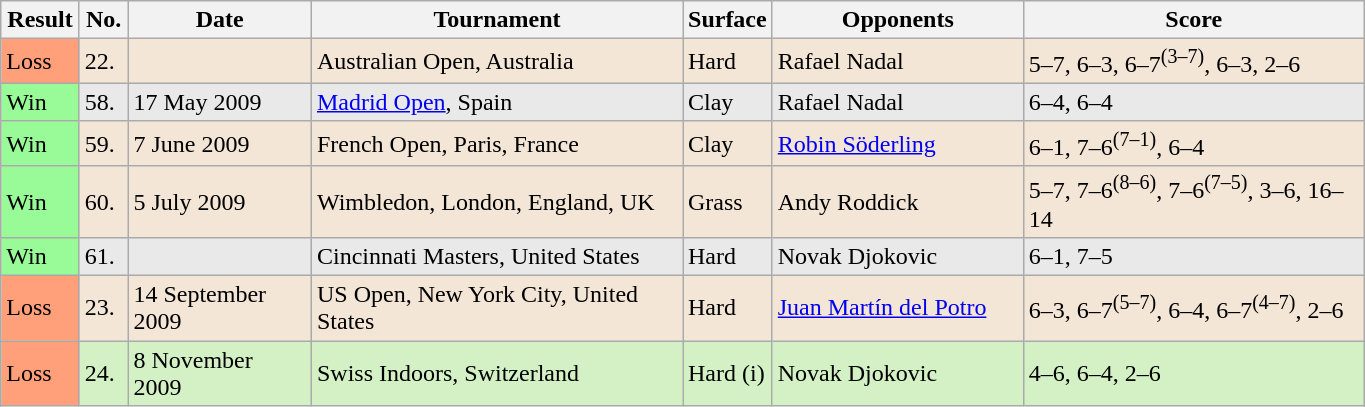<table class="sortable wikitable">
<tr>
<th style="width:45px">Result</th>
<th style="width:25px">No.</th>
<th style="width:115px">Date</th>
<th style="width:240px">Tournament</th>
<th style="width:50px">Surface</th>
<th style="width:160px">Opponents</th>
<th style="width:220px" class="unsortable">Score</th>
</tr>
<tr style="background:#f3e6d7;">
<td style="background:#ffa07a;">Loss</td>
<td>22.</td>
<td></td>
<td>Australian Open, Australia</td>
<td>Hard</td>
<td> Rafael Nadal</td>
<td>5–7, 6–3, 6–7<sup>(3–7)</sup>, 6–3, 2–6</td>
</tr>
<tr style="background:#e9e9e9;">
<td style="background:#98fb98;">Win</td>
<td>58.</td>
<td>17 May 2009</td>
<td><a href='#'>Madrid Open</a>, Spain </td>
<td>Clay</td>
<td> Rafael Nadal</td>
<td>6–4, 6–4</td>
</tr>
<tr style="background:#f3e6d7;">
<td style="background:#98fb98;">Win</td>
<td>59.</td>
<td>7 June 2009</td>
<td>French Open, Paris, France</td>
<td>Clay</td>
<td> <a href='#'>Robin Söderling</a></td>
<td>6–1, 7–6<sup>(7–1)</sup>, 6–4</td>
</tr>
<tr style="background:#f3e6d7;">
<td style="background:#98fb98;">Win</td>
<td>60.</td>
<td>5 July 2009</td>
<td>Wimbledon, London, England, UK </td>
<td>Grass</td>
<td> Andy Roddick</td>
<td>5–7, 7–6<sup>(8–6)</sup>, 7–6<sup>(7–5)</sup>, 3–6, 16–14</td>
</tr>
<tr style="background:#e9e9e9;">
<td style="background:#98fb98;">Win</td>
<td>61.</td>
<td></td>
<td>Cincinnati Masters, United States </td>
<td>Hard</td>
<td> Novak Djokovic</td>
<td>6–1, 7–5</td>
</tr>
<tr style="background:#f3e6d7;">
<td style="background:#ffa07a;">Loss</td>
<td>23.</td>
<td>14 September 2009</td>
<td>US Open, New York City, United States</td>
<td>Hard</td>
<td> <a href='#'>Juan Martín del Potro</a></td>
<td>6–3, 6–7<sup>(5–7)</sup>, 6–4, 6–7<sup>(4–7)</sup>, 2–6</td>
</tr>
<tr style="background:#d4f1c5;">
<td style="background:#ffa07a;">Loss</td>
<td>24.</td>
<td>8 November 2009</td>
<td>Swiss Indoors, Switzerland</td>
<td>Hard (i)</td>
<td> Novak Djokovic</td>
<td>4–6, 6–4, 2–6</td>
</tr>
</table>
